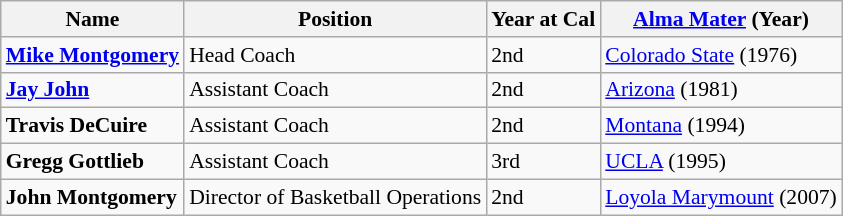<table class="wikitable" style="white-space:nowrap; font-size:90%;">
<tr>
<th>Name</th>
<th>Position</th>
<th>Year at Cal</th>
<th><a href='#'>Alma Mater</a> (Year)</th>
</tr>
<tr>
<td><strong><a href='#'>Mike Montgomery</a></strong></td>
<td>Head Coach</td>
<td>2nd</td>
<td><a href='#'>Colorado State</a> (1976)</td>
</tr>
<tr>
<td><strong><a href='#'>Jay John</a></strong></td>
<td>Assistant Coach</td>
<td>2nd</td>
<td><a href='#'>Arizona</a> (1981)</td>
</tr>
<tr>
<td><strong>Travis DeCuire</strong></td>
<td>Assistant Coach</td>
<td>2nd</td>
<td><a href='#'>Montana</a> (1994)</td>
</tr>
<tr>
<td><strong>Gregg Gottlieb</strong></td>
<td>Assistant Coach</td>
<td>3rd</td>
<td><a href='#'>UCLA</a> (1995)</td>
</tr>
<tr>
<td><strong>John Montgomery</strong></td>
<td>Director of Basketball Operations</td>
<td>2nd</td>
<td><a href='#'>Loyola Marymount</a> (2007)</td>
</tr>
</table>
